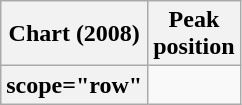<table class="wikitable plainrowheaders sortable">
<tr>
<th scope="col">Chart (2008)</th>
<th scope="col">Peak<br>position</th>
</tr>
<tr>
<th>scope="row" </th>
</tr>
</table>
